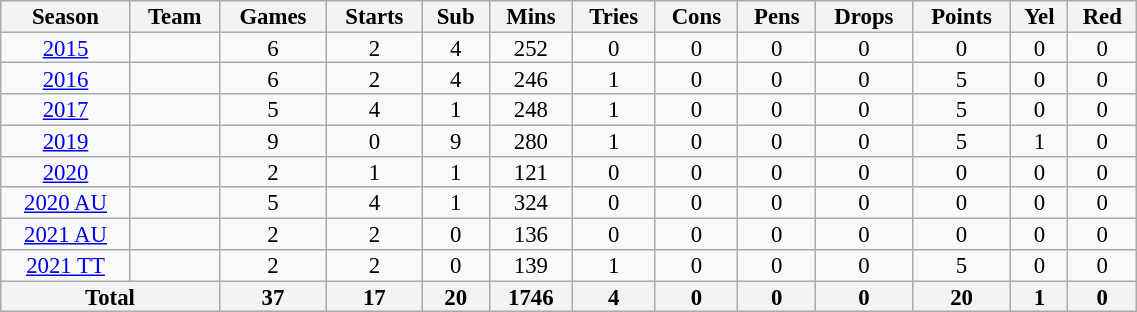<table class="wikitable" style="text-align:center; line-height:90%; font-size:95%; width:60%;">
<tr>
<th>Season</th>
<th>Team</th>
<th>Games</th>
<th>Starts</th>
<th>Sub</th>
<th>Mins</th>
<th>Tries</th>
<th>Cons</th>
<th>Pens</th>
<th>Drops</th>
<th>Points</th>
<th>Yel</th>
<th>Red</th>
</tr>
<tr>
<td><a href='#'>2015</a></td>
<td></td>
<td>6</td>
<td>2</td>
<td>4</td>
<td>252</td>
<td>0</td>
<td>0</td>
<td>0</td>
<td>0</td>
<td>0</td>
<td>0</td>
<td>0</td>
</tr>
<tr>
<td><a href='#'>2016</a></td>
<td></td>
<td>6</td>
<td>2</td>
<td>4</td>
<td>246</td>
<td>1</td>
<td>0</td>
<td>0</td>
<td>0</td>
<td>5</td>
<td>0</td>
<td>0</td>
</tr>
<tr>
<td><a href='#'>2017</a></td>
<td></td>
<td>5</td>
<td>4</td>
<td>1</td>
<td>248</td>
<td>1</td>
<td>0</td>
<td>0</td>
<td>0</td>
<td>5</td>
<td>0</td>
<td>0</td>
</tr>
<tr>
<td><a href='#'>2019</a></td>
<td></td>
<td>9</td>
<td>0</td>
<td>9</td>
<td>280</td>
<td>1</td>
<td>0</td>
<td>0</td>
<td>0</td>
<td>5</td>
<td>1</td>
<td>0</td>
</tr>
<tr>
<td><a href='#'>2020</a></td>
<td></td>
<td>2</td>
<td>1</td>
<td>1</td>
<td>121</td>
<td>0</td>
<td>0</td>
<td>0</td>
<td>0</td>
<td>0</td>
<td>0</td>
<td>0</td>
</tr>
<tr>
<td><a href='#'>2020 AU</a></td>
<td></td>
<td>5</td>
<td>4</td>
<td>1</td>
<td>324</td>
<td>0</td>
<td>0</td>
<td>0</td>
<td>0</td>
<td>0</td>
<td>0</td>
<td>0</td>
</tr>
<tr>
<td><a href='#'>2021 AU</a></td>
<td></td>
<td>2</td>
<td>2</td>
<td>0</td>
<td>136</td>
<td>0</td>
<td>0</td>
<td>0</td>
<td>0</td>
<td>0</td>
<td>0</td>
<td>0</td>
</tr>
<tr>
<td><a href='#'>2021 TT</a></td>
<td></td>
<td>2</td>
<td>2</td>
<td>0</td>
<td>139</td>
<td>1</td>
<td>0</td>
<td>0</td>
<td>0</td>
<td>5</td>
<td>0</td>
<td>0</td>
</tr>
<tr>
<th colspan="2">Total</th>
<th>37</th>
<th>17</th>
<th>20</th>
<th>1746</th>
<th>4</th>
<th>0</th>
<th>0</th>
<th>0</th>
<th>20</th>
<th>1</th>
<th>0</th>
</tr>
</table>
